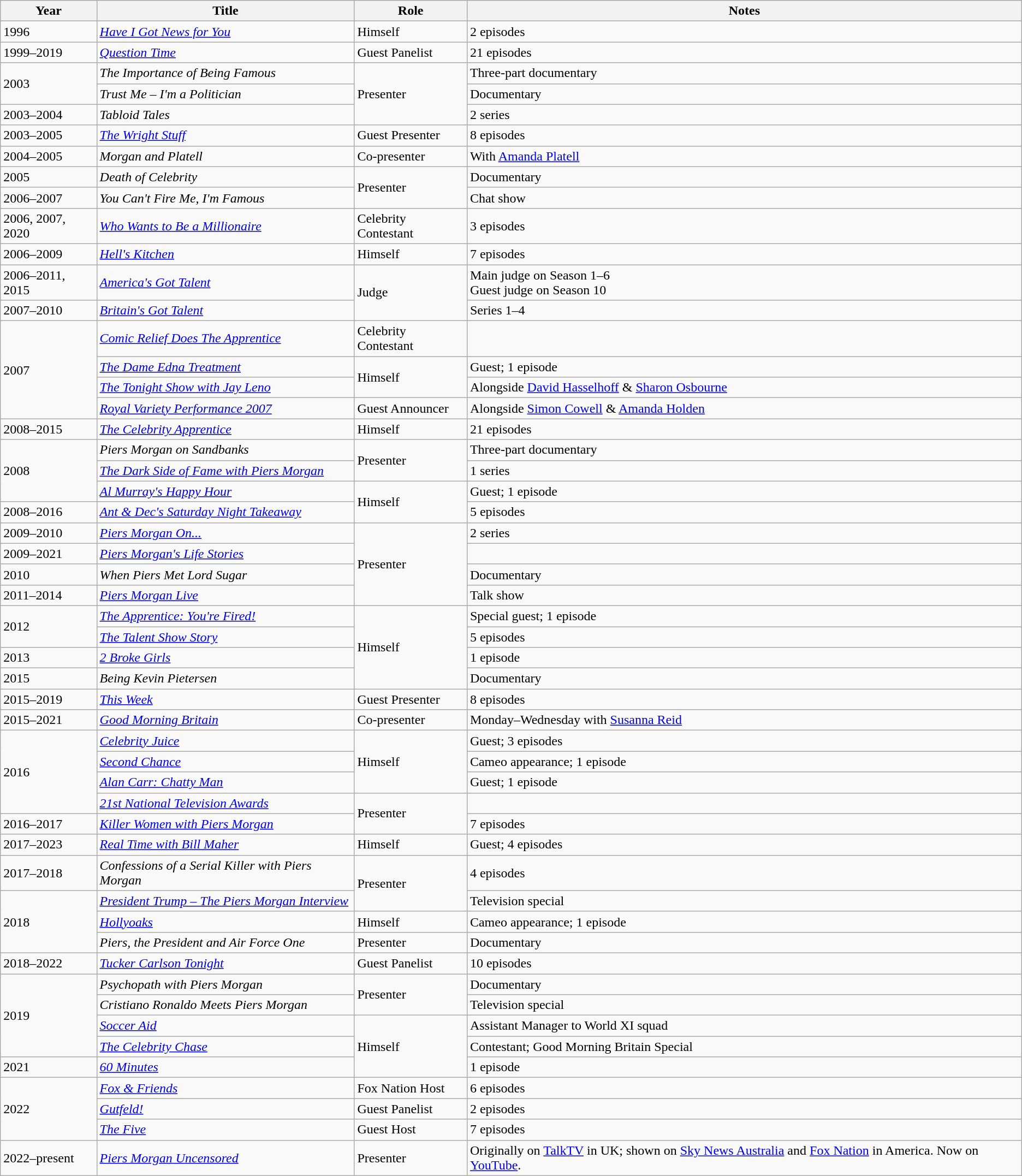<table class="wikitable unsortable">
<tr>
<th>Year</th>
<th>Title</th>
<th>Role</th>
<th class="unsortable">Notes</th>
</tr>
<tr>
<td>1996</td>
<td><em><a href='#'>Have I Got News for You</a></em></td>
<td>Himself</td>
<td>2 episodes</td>
</tr>
<tr>
<td>1999–2019</td>
<td><a href='#'><em>Question Time</em></a></td>
<td>Guest Panelist</td>
<td>21 episodes</td>
</tr>
<tr>
<td rowspan="2">2003</td>
<td><em>The Importance of Being Famous</em></td>
<td rowspan="3">Presenter</td>
<td>Three-part documentary</td>
</tr>
<tr>
<td><em>Trust Me – I'm a Politician</em></td>
<td>Documentary</td>
</tr>
<tr>
<td>2003–2004</td>
<td><em>Tabloid Tales</em></td>
<td>2 series</td>
</tr>
<tr>
<td>2003–2005</td>
<td><em><a href='#'>The Wright Stuff</a></em></td>
<td>Guest Presenter</td>
<td>8 episodes</td>
</tr>
<tr>
<td>2004–2005</td>
<td><em>Morgan and Platell</em></td>
<td>Co-presenter</td>
<td>With <a href='#'>Amanda Platell</a></td>
</tr>
<tr>
<td>2005</td>
<td><em>Death of Celebrity</em></td>
<td rowspan="2">Presenter</td>
<td>Documentary</td>
</tr>
<tr>
<td>2006–2007</td>
<td><em>You Can't Fire Me, I'm Famous</em></td>
<td>Chat show</td>
</tr>
<tr>
<td>2006, 2007, 2020</td>
<td><a href='#'><em>Who Wants to Be a Millionaire</em></a></td>
<td>Celebrity Contestant</td>
<td>3 episodes</td>
</tr>
<tr>
<td>2006–2009</td>
<td><a href='#'><em>Hell's Kitchen</em></a></td>
<td>Himself</td>
<td>7 episodes</td>
</tr>
<tr>
<td>2006–2011, 2015</td>
<td><em><a href='#'>America's Got Talent</a></em></td>
<td rowspan="2">Judge</td>
<td>Main judge on Season 1–6<br>Guest judge on Season 10</td>
</tr>
<tr>
<td>2007–2010</td>
<td><em><a href='#'>Britain's Got Talent</a></em></td>
<td>Series 1–4</td>
</tr>
<tr>
<td rowspan="4">2007</td>
<td><em><a href='#'>Comic Relief Does The Apprentice</a></em></td>
<td>Celebrity Contestant</td>
<td></td>
</tr>
<tr>
<td><em><a href='#'>The Dame Edna Treatment</a></em></td>
<td rowspan="2">Himself</td>
<td>Guest; 1 episode</td>
</tr>
<tr>
<td><em><a href='#'>The Tonight Show with Jay Leno</a></em></td>
<td>Alongside <a href='#'>David Hasselhoff</a> & <a href='#'>Sharon Osbourne</a></td>
</tr>
<tr>
<td><em><a href='#'>Royal Variety Performance 2007</a></em></td>
<td>Guest Announcer</td>
<td>Alongside <a href='#'>Simon Cowell</a> & <a href='#'>Amanda Holden</a></td>
</tr>
<tr>
<td>2008–2015</td>
<td><em><a href='#'>The Celebrity Apprentice</a></em></td>
<td>Himself</td>
<td>21 episodes</td>
</tr>
<tr>
<td rowspan="3">2008</td>
<td><em>Piers Morgan on Sandbanks</em></td>
<td rowspan="2">Presenter</td>
<td>Three-part documentary</td>
</tr>
<tr>
<td><em><a href='#'>The Dark Side of Fame with Piers Morgan</a></em></td>
<td>1 series</td>
</tr>
<tr>
<td><em><a href='#'>Al Murray's Happy Hour</a></em></td>
<td rowspan="2">Himself</td>
<td>Guest; 1 episode</td>
</tr>
<tr>
<td>2008–2016</td>
<td><em><a href='#'>Ant & Dec's Saturday Night Takeaway</a></em></td>
<td>5 episodes</td>
</tr>
<tr>
<td>2009–2010</td>
<td><em><a href='#'>Piers Morgan On...</a></em></td>
<td rowspan="4">Presenter</td>
<td>2 series</td>
</tr>
<tr>
<td>2009–2021</td>
<td><em><a href='#'>Piers Morgan's Life Stories</a></em></td>
<td></td>
</tr>
<tr>
<td>2010</td>
<td><em>When Piers Met Lord Sugar</em></td>
<td>Documentary</td>
</tr>
<tr>
<td>2011–2014</td>
<td><em><a href='#'>Piers Morgan Live</a></em></td>
<td>Talk show</td>
</tr>
<tr>
<td rowspan="2">2012</td>
<td><em><a href='#'>The Apprentice: You're Fired!</a></em></td>
<td rowspan="4">Himself</td>
<td>Special guest; 1 episode</td>
</tr>
<tr>
<td><em><a href='#'>The Talent Show Story</a></em></td>
<td>5 episodes</td>
</tr>
<tr>
<td>2013</td>
<td><em><a href='#'>2 Broke Girls</a></em></td>
<td>1 episode</td>
</tr>
<tr>
<td>2015</td>
<td><em>Being Kevin Pietersen</em></td>
<td>Documentary</td>
</tr>
<tr>
<td>2015–2019</td>
<td><a href='#'><em>This Week</em></a></td>
<td>Guest Presenter</td>
<td>8 episodes</td>
</tr>
<tr>
<td>2015–2021</td>
<td><em><a href='#'>Good Morning Britain</a></em></td>
<td>Co-presenter</td>
<td>Monday–Wednesday with <a href='#'>Susanna Reid</a></td>
</tr>
<tr>
<td rowspan="4">2016</td>
<td><em><a href='#'>Celebrity Juice</a></em></td>
<td rowspan="3">Himself</td>
<td>Guest; 3 episodes</td>
</tr>
<tr>
<td><a href='#'><em>Second Chance</em></a></td>
<td>Cameo appearance; 1 episode</td>
</tr>
<tr>
<td><em><a href='#'>Alan Carr: Chatty Man</a></em></td>
<td>Guest; 1 episode</td>
</tr>
<tr>
<td><em><a href='#'>21st National Television Awards</a></em></td>
<td rowspan="2">Presenter</td>
<td></td>
</tr>
<tr>
<td>2016–2017</td>
<td><em><a href='#'>Killer Women with Piers Morgan</a></em></td>
<td>7 episodes</td>
</tr>
<tr>
<td>2017–2023</td>
<td><em><a href='#'>Real Time with Bill Maher</a></em></td>
<td>Himself</td>
<td>Guest; 4 episodes</td>
</tr>
<tr>
<td>2017–2018</td>
<td><em>Confessions of a Serial Killer with Piers Morgan</em></td>
<td rowspan="2">Presenter</td>
<td>4 episodes</td>
</tr>
<tr>
<td rowspan="3">2018</td>
<td><em><a href='#'>President Trump – The Piers Morgan Interview</a></em></td>
<td>Television special</td>
</tr>
<tr>
<td><em><a href='#'>Hollyoaks</a></em></td>
<td>Himself</td>
<td>Cameo appearance; 1 episode</td>
</tr>
<tr>
<td><em>Piers, the President and Air Force One</em></td>
<td>Presenter</td>
<td>Documentary</td>
</tr>
<tr>
<td>2018–2022</td>
<td><em><a href='#'>Tucker Carlson Tonight</a></em></td>
<td>Guest Panelist</td>
<td>10 episodes</td>
</tr>
<tr>
<td rowspan="4">2019</td>
<td><em>Psychopath with Piers Morgan</em></td>
<td rowspan="2">Presenter</td>
<td>Documentary</td>
</tr>
<tr>
<td><em>Cristiano Ronaldo Meets Piers Morgan</em></td>
<td>Television special</td>
</tr>
<tr>
<td><em><a href='#'>Soccer Aid</a></em></td>
<td rowspan="3">Himself</td>
<td>Assistant Manager to World XI squad</td>
</tr>
<tr>
<td><em><a href='#'>The Celebrity Chase</a></em></td>
<td>Contestant; Good Morning Britain Special</td>
</tr>
<tr>
<td>2021</td>
<td><em><a href='#'>60 Minutes</a></em></td>
<td>1 episode</td>
</tr>
<tr>
<td rowspan="3">2022</td>
<td><em><a href='#'>Fox & Friends</a></em></td>
<td>Fox Nation Host</td>
<td>6 episodes</td>
</tr>
<tr>
<td><em><a href='#'>Gutfeld!</a></em></td>
<td>Guest Panelist</td>
<td>2 episodes</td>
</tr>
<tr>
<td><a href='#'><em>The Five</em></a></td>
<td>Guest Host</td>
<td>7 episodes</td>
</tr>
<tr>
<td>2022–present</td>
<td><em><a href='#'>Piers Morgan Uncensored</a></em></td>
<td>Presenter</td>
<td>Originally on <a href='#'>TalkTV</a> in UK; shown on <a href='#'>Sky News Australia</a> and <a href='#'>Fox Nation</a> in America. Now on <a href='#'>YouTube</a>.</td>
</tr>
</table>
